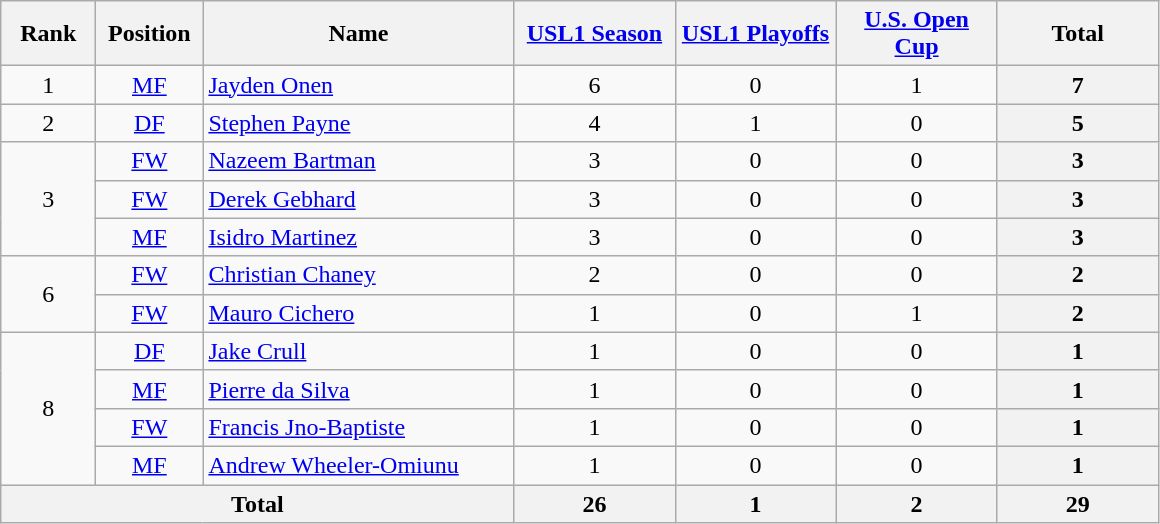<table class="wikitable" style="text-align:center;">
<tr>
<th style="width:56px;">Rank</th>
<th style="width:64px;">Position</th>
<th style="width:200px;">Name</th>
<th style="width:100px;"><a href='#'>USL1 Season</a></th>
<th style="width:100px;"><a href='#'>USL1 Playoffs</a></th>
<th style="width:100px;"><a href='#'>U.S. Open Cup</a></th>
<th style="width:100px;">Total</th>
</tr>
<tr>
<td>1</td>
<td><a href='#'>MF</a></td>
<td align="left"> <a href='#'>Jayden Onen</a></td>
<td>6</td>
<td>0</td>
<td>1</td>
<th>7</th>
</tr>
<tr>
<td>2</td>
<td><a href='#'>DF</a></td>
<td align="left"> <a href='#'>Stephen Payne</a></td>
<td>4</td>
<td>1</td>
<td>0</td>
<th>5</th>
</tr>
<tr>
<td rowspan="3">3</td>
<td><a href='#'>FW</a></td>
<td align="left"> <a href='#'>Nazeem Bartman</a></td>
<td>3</td>
<td>0</td>
<td>0</td>
<th>3</th>
</tr>
<tr>
<td><a href='#'>FW</a></td>
<td align="left"> <a href='#'>Derek Gebhard</a></td>
<td>3</td>
<td>0</td>
<td>0</td>
<th>3</th>
</tr>
<tr>
<td><a href='#'>MF</a></td>
<td align="left"> <a href='#'>Isidro Martinez</a></td>
<td>3</td>
<td>0</td>
<td>0</td>
<th>3</th>
</tr>
<tr>
<td rowspan="2">6</td>
<td><a href='#'>FW</a></td>
<td align="left"> <a href='#'>Christian Chaney</a></td>
<td>2</td>
<td>0</td>
<td>0</td>
<th>2</th>
</tr>
<tr>
<td><a href='#'>FW</a></td>
<td align="left"> <a href='#'>Mauro Cichero</a></td>
<td>1</td>
<td>0</td>
<td>1</td>
<th>2</th>
</tr>
<tr>
<td rowspan="4">8</td>
<td><a href='#'>DF</a></td>
<td align="left"> <a href='#'>Jake Crull</a></td>
<td>1</td>
<td>0</td>
<td>0</td>
<th>1</th>
</tr>
<tr>
<td><a href='#'>MF</a></td>
<td align="left"> <a href='#'>Pierre da Silva</a></td>
<td>1</td>
<td>0</td>
<td>0</td>
<th>1</th>
</tr>
<tr>
<td><a href='#'>FW</a></td>
<td align="left"> <a href='#'>Francis Jno-Baptiste</a></td>
<td>1</td>
<td>0</td>
<td>0</td>
<th>1</th>
</tr>
<tr>
<td><a href='#'>MF</a></td>
<td align="left"> <a href='#'>Andrew Wheeler-Omiunu</a></td>
<td>1</td>
<td>0</td>
<td>0</td>
<th>1</th>
</tr>
<tr>
<th colspan="3">Total</th>
<th>26</th>
<th>1</th>
<th>2</th>
<th>29</th>
</tr>
</table>
